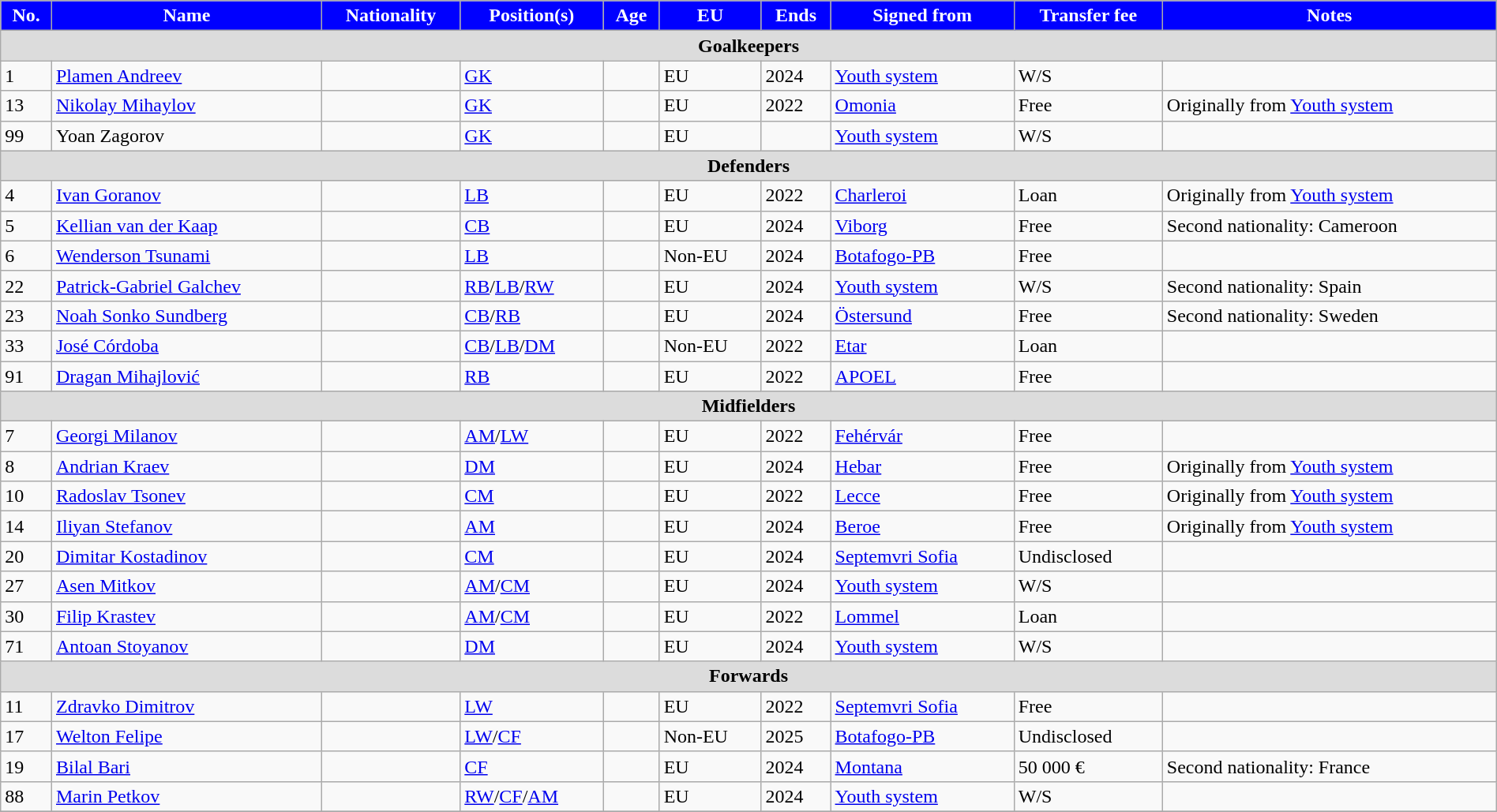<table class="wikitable" style="text-align:left; font-size:100%; width:100%;">
<tr>
<th style="background:#00f; color:white; text-align:center;">No.</th>
<th style="background:#00f; color:white; text-align:center;">Name</th>
<th style="background:#00f; color:white; text-align:center;">Nationality</th>
<th style="background:#00f; color:white; text-align:center;">Position(s)</th>
<th style="background:#00f; color:white; text-align:center;">Age</th>
<th style="background:#00f; color:white; text-align:center;">EU</th>
<th style="background:#00f; color:white; text-align:center;">Ends</th>
<th style="background:#00f; color:white; text-align:center;">Signed from</th>
<th style="background:#00f; color:white; text-align:center;">Transfer fee</th>
<th style="background:#00f; color:white; text-align:center;">Notes</th>
</tr>
<tr>
<th colspan="11" style="background:#dcdcdc; text-align:center;">Goalkeepers</th>
</tr>
<tr>
<td>1</td>
<td><a href='#'>Plamen Andreev</a></td>
<td></td>
<td><a href='#'>GK</a></td>
<td></td>
<td>EU</td>
<td>2024</td>
<td><a href='#'>Youth system</a></td>
<td>W/S</td>
<td></td>
</tr>
<tr>
<td>13</td>
<td><a href='#'>Nikolay Mihaylov</a></td>
<td></td>
<td><a href='#'>GK</a></td>
<td></td>
<td>EU</td>
<td>2022</td>
<td> <a href='#'>Omonia</a></td>
<td>Free</td>
<td>Originally from <a href='#'>Youth system</a></td>
</tr>
<tr>
<td>99</td>
<td>Yoan Zagorov</td>
<td></td>
<td><a href='#'>GK</a></td>
<td></td>
<td>EU</td>
<td></td>
<td><a href='#'>Youth system</a></td>
<td>W/S</td>
<td></td>
</tr>
<tr>
<th colspan="11" style="background:#dcdcdc; text-align:center;">Defenders</th>
</tr>
<tr>
<td>4</td>
<td><a href='#'>Ivan Goranov</a></td>
<td></td>
<td><a href='#'>LB</a></td>
<td></td>
<td>EU</td>
<td>2022</td>
<td> <a href='#'>Charleroi</a></td>
<td>Loan</td>
<td>Originally from <a href='#'>Youth system</a></td>
</tr>
<tr>
<td>5</td>
<td><a href='#'>Kellian van der Kaap</a></td>
<td></td>
<td><a href='#'>CB</a></td>
<td></td>
<td>EU</td>
<td>2024</td>
<td> <a href='#'>Viborg</a></td>
<td>Free</td>
<td>Second nationality: Cameroon</td>
</tr>
<tr>
<td>6</td>
<td><a href='#'>Wenderson Tsunami</a></td>
<td></td>
<td><a href='#'>LB</a></td>
<td></td>
<td>Non-EU</td>
<td>2024</td>
<td> <a href='#'>Botafogo-PB</a></td>
<td>Free</td>
<td></td>
</tr>
<tr>
<td>22</td>
<td><a href='#'>Patrick-Gabriel Galchev</a></td>
<td></td>
<td><a href='#'>RB</a>/<a href='#'>LB</a>/<a href='#'>RW</a></td>
<td></td>
<td>EU</td>
<td>2024</td>
<td><a href='#'>Youth system</a></td>
<td>W/S</td>
<td>Second nationality: Spain</td>
</tr>
<tr>
<td>23</td>
<td><a href='#'>Noah Sonko Sundberg</a></td>
<td></td>
<td><a href='#'>CB</a>/<a href='#'>RB</a></td>
<td></td>
<td>EU</td>
<td>2024</td>
<td> <a href='#'>Östersund</a></td>
<td>Free</td>
<td>Second nationality: Sweden</td>
</tr>
<tr>
<td>33</td>
<td><a href='#'>José Córdoba</a></td>
<td></td>
<td><a href='#'>CB</a>/<a href='#'>LB</a>/<a href='#'>DM</a></td>
<td></td>
<td>Non-EU</td>
<td>2022</td>
<td> <a href='#'>Etar</a></td>
<td>Loan</td>
<td></td>
</tr>
<tr>
<td>91</td>
<td><a href='#'>Dragan Mihajlović</a></td>
<td></td>
<td><a href='#'>RB</a></td>
<td></td>
<td>EU</td>
<td>2022</td>
<td> <a href='#'>APOEL</a></td>
<td>Free</td>
<td></td>
</tr>
<tr>
<th colspan="11" style="background:#dcdcdc; text-align:center;">Midfielders</th>
</tr>
<tr>
<td>7</td>
<td><a href='#'>Georgi Milanov</a></td>
<td></td>
<td><a href='#'>AM</a>/<a href='#'>LW</a></td>
<td></td>
<td>EU</td>
<td>2022</td>
<td> <a href='#'>Fehérvár</a></td>
<td>Free</td>
<td></td>
</tr>
<tr>
<td>8</td>
<td><a href='#'>Andrian Kraev</a></td>
<td></td>
<td><a href='#'>DM</a></td>
<td></td>
<td>EU</td>
<td>2024</td>
<td> <a href='#'>Hebar</a></td>
<td>Free</td>
<td>Originally from <a href='#'>Youth system</a></td>
</tr>
<tr>
<td>10</td>
<td><a href='#'>Radoslav Tsonev</a></td>
<td></td>
<td><a href='#'>CM</a></td>
<td></td>
<td>EU</td>
<td>2022</td>
<td> <a href='#'>Lecce</a></td>
<td>Free</td>
<td>Originally from <a href='#'>Youth system</a></td>
</tr>
<tr>
<td>14</td>
<td><a href='#'>Iliyan Stefanov</a></td>
<td></td>
<td><a href='#'>AM</a></td>
<td></td>
<td>EU</td>
<td>2024</td>
<td> <a href='#'>Beroe</a></td>
<td>Free</td>
<td>Originally from <a href='#'>Youth system</a></td>
</tr>
<tr>
<td>20</td>
<td><a href='#'>Dimitar Kostadinov</a></td>
<td></td>
<td><a href='#'>CM</a></td>
<td></td>
<td>EU</td>
<td>2024</td>
<td> <a href='#'>Septemvri Sofia</a></td>
<td>Undisclosed</td>
<td></td>
</tr>
<tr>
<td>27</td>
<td><a href='#'>Asen Mitkov</a></td>
<td></td>
<td><a href='#'>AM</a>/<a href='#'>CM</a></td>
<td></td>
<td>EU</td>
<td>2024</td>
<td><a href='#'>Youth system</a></td>
<td>W/S</td>
<td></td>
</tr>
<tr>
<td>30</td>
<td><a href='#'>Filip Krastev</a></td>
<td></td>
<td><a href='#'>AM</a>/<a href='#'>CM</a></td>
<td></td>
<td>EU</td>
<td>2022</td>
<td> <a href='#'>Lommel</a></td>
<td>Loan</td>
<td></td>
</tr>
<tr>
<td>71</td>
<td><a href='#'>Antoan Stoyanov</a></td>
<td></td>
<td><a href='#'>DM</a></td>
<td></td>
<td>EU</td>
<td>2024</td>
<td><a href='#'>Youth system</a></td>
<td>W/S</td>
<td></td>
</tr>
<tr>
<th colspan="11" style="background:#dcdcdc; text-align:center;">Forwards</th>
</tr>
<tr>
<td>11</td>
<td><a href='#'>Zdravko Dimitrov</a></td>
<td></td>
<td><a href='#'>LW</a></td>
<td></td>
<td>EU</td>
<td>2022</td>
<td> <a href='#'>Septemvri Sofia</a></td>
<td>Free</td>
<td></td>
</tr>
<tr>
<td>17</td>
<td><a href='#'>Welton Felipe</a></td>
<td></td>
<td><a href='#'>LW</a>/<a href='#'>CF</a></td>
<td></td>
<td>Non-EU</td>
<td>2025</td>
<td> <a href='#'>Botafogo-PB</a></td>
<td>Undisclosed</td>
<td></td>
</tr>
<tr>
<td>19</td>
<td><a href='#'>Bilal Bari</a></td>
<td></td>
<td><a href='#'>CF</a></td>
<td></td>
<td>EU</td>
<td>2024</td>
<td> <a href='#'>Montana</a></td>
<td>50 000 €</td>
<td>Second nationality: France</td>
</tr>
<tr>
<td>88</td>
<td><a href='#'>Marin Petkov</a></td>
<td></td>
<td><a href='#'>RW</a>/<a href='#'>CF</a>/<a href='#'>AM</a></td>
<td></td>
<td>EU</td>
<td>2024</td>
<td><a href='#'>Youth system</a></td>
<td>W/S</td>
<td></td>
</tr>
<tr>
</tr>
</table>
